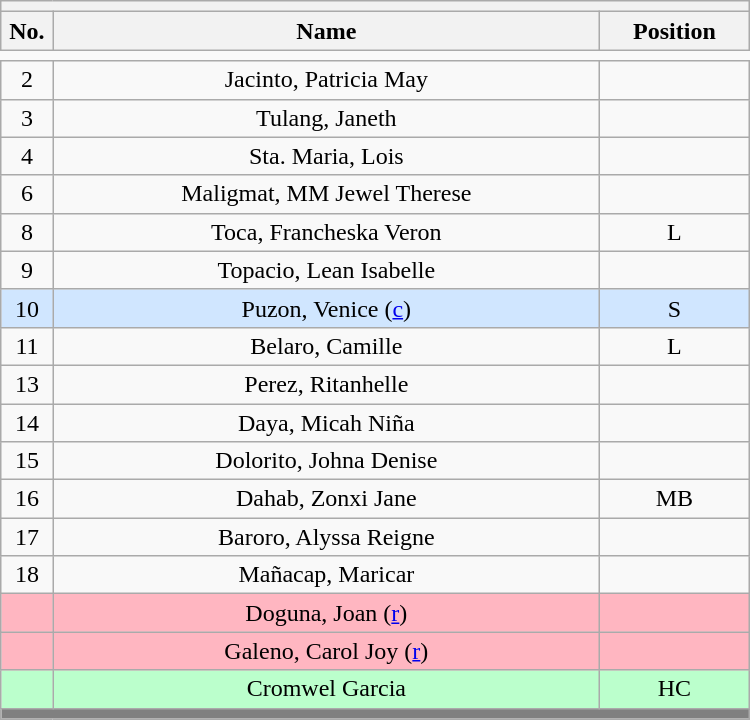<table class='wikitable mw-collapsible mw-collapsed' style='text-align: center; width: 500px; border: none;'>
<tr>
<th style='text-align: left;' colspan=3></th>
</tr>
<tr>
<th style='width: 7%;'>No.</th>
<th>Name</th>
<th style='width: 20%;'>Position</th>
</tr>
<tr>
<td style='border: none;'></td>
</tr>
<tr>
<td>2</td>
<td>Jacinto, Patricia May</td>
<td></td>
</tr>
<tr>
<td>3</td>
<td>Tulang, Janeth</td>
<td></td>
</tr>
<tr>
<td>4</td>
<td>Sta. Maria, Lois</td>
<td></td>
</tr>
<tr>
<td>6</td>
<td>Maligmat, MM Jewel Therese</td>
<td></td>
</tr>
<tr>
<td>8</td>
<td>Toca, Francheska Veron</td>
<td>L</td>
</tr>
<tr>
<td>9</td>
<td>Topacio, Lean Isabelle</td>
<td></td>
</tr>
<tr bgcolor=#D0E6FF>
<td>10</td>
<td>Puzon, Venice (<a href='#'>c</a>)</td>
<td>S</td>
</tr>
<tr>
<td>11</td>
<td>Belaro, Camille</td>
<td>L</td>
</tr>
<tr>
<td>13</td>
<td>Perez, Ritanhelle</td>
<td></td>
</tr>
<tr>
<td>14</td>
<td>Daya, Micah Niña</td>
<td></td>
</tr>
<tr>
<td>15</td>
<td>Dolorito, Johna Denise</td>
<td></td>
</tr>
<tr>
<td>16</td>
<td>Dahab, Zonxi Jane</td>
<td>MB</td>
</tr>
<tr>
<td>17</td>
<td>Baroro, Alyssa Reigne</td>
<td></td>
</tr>
<tr>
<td>18</td>
<td>Mañacap, Maricar</td>
<td></td>
</tr>
<tr bgcolor=#FFB6C1>
<td></td>
<td>Doguna, Joan (<a href='#'>r</a>)</td>
<td></td>
</tr>
<tr bgcolor=#FFB6C1>
<td></td>
<td>Galeno, Carol Joy (<a href='#'>r</a>)</td>
<td></td>
</tr>
<tr bgcolor=#BBFFCC>
<td></td>
<td>Cromwel Garcia</td>
<td>HC</td>
</tr>
<tr>
<th style='background: grey;' colspan=3></th>
</tr>
</table>
